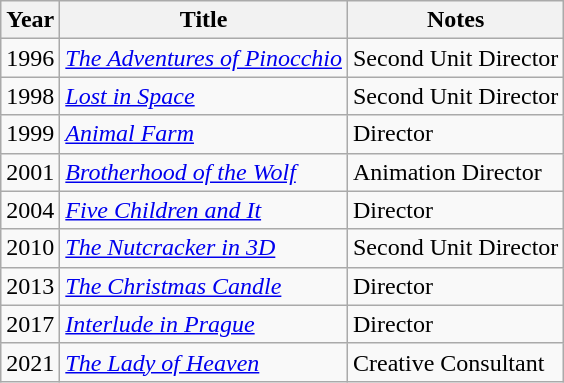<table class="wikitable sortable">
<tr>
<th>Year</th>
<th>Title</th>
<th>Notes</th>
</tr>
<tr>
<td>1996</td>
<td><em><a href='#'>The Adventures of Pinocchio</a></em></td>
<td>Second Unit Director</td>
</tr>
<tr>
<td>1998</td>
<td><em><a href='#'>Lost in Space</a></em></td>
<td>Second Unit Director</td>
</tr>
<tr>
<td>1999</td>
<td><em><a href='#'>Animal Farm</a></em></td>
<td>Director</td>
</tr>
<tr>
<td>2001</td>
<td><em><a href='#'>Brotherhood of the Wolf</a></em></td>
<td>Animation Director</td>
</tr>
<tr>
<td>2004</td>
<td><em><a href='#'>Five Children and It</a></em></td>
<td>Director</td>
</tr>
<tr>
<td>2010</td>
<td><em><a href='#'>The Nutcracker in 3D</a></em></td>
<td>Second Unit Director</td>
</tr>
<tr>
<td>2013</td>
<td><em><a href='#'>The Christmas Candle</a></em></td>
<td>Director</td>
</tr>
<tr>
<td>2017</td>
<td><em><a href='#'>Interlude in Prague</a></em></td>
<td>Director</td>
</tr>
<tr>
<td>2021</td>
<td><em><a href='#'>The Lady of Heaven</a></em></td>
<td>Creative Consultant</td>
</tr>
</table>
